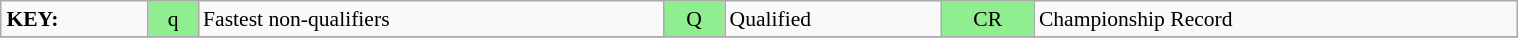<table class="wikitable" style="margin:0.5em auto; font-size:90%;position:relative;" width=80%>
<tr>
<td><strong>KEY:</strong></td>
<td bgcolor=lightgreen align=center>q</td>
<td>Fastest non-qualifiers</td>
<td bgcolor=lightgreen align=center>Q</td>
<td>Qualified</td>
<td bgcolor=lightgreen align=center>CR</td>
<td>Championship Record</td>
</tr>
<tr>
</tr>
</table>
